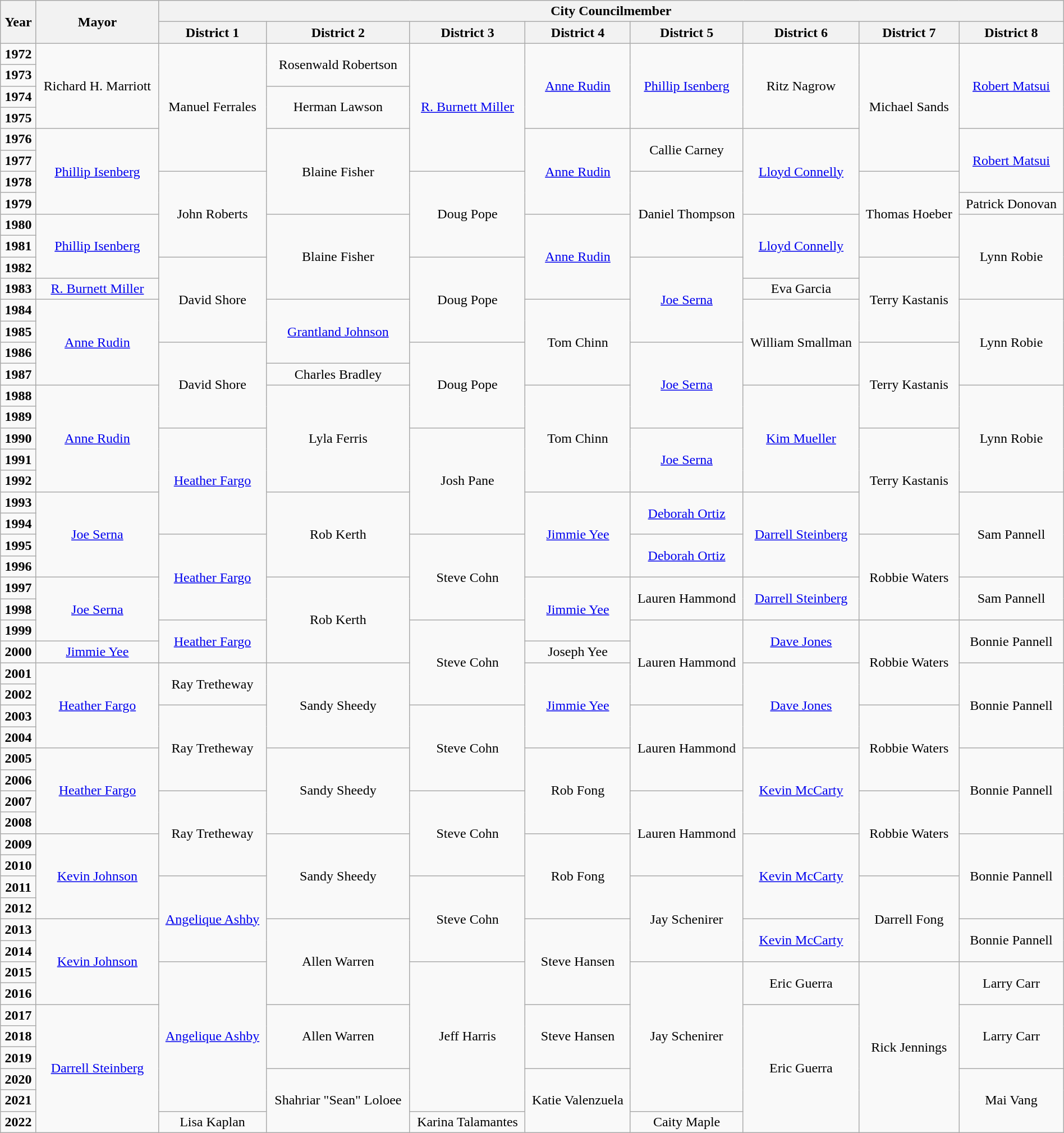<table class="wikitable" width=100%>
<tr>
<th rowspan=2>Year</th>
<th rowspan=2>Mayor</th>
<th colspan=8>City Councilmember</th>
</tr>
<tr>
<th>District 1</th>
<th>District 2</th>
<th>District 3</th>
<th>District 4</th>
<th>District 5</th>
<th>District 6</th>
<th>District 7</th>
<th>District 8</th>
</tr>
<tr align=center>
<td><strong>1972</strong></td>
<td rowspan=4>Richard H. Marriott</td>
<td rowspan=6>Manuel Ferrales</td>
<td rowspan=2>Rosenwald Robertson </td>
<td rowspan=6><a href='#'>R. Burnett Miller</a></td>
<td rowspan=4><a href='#'>Anne Rudin</a></td>
<td rowspan=4><a href='#'>Phillip Isenberg</a> </td>
<td rowspan=4>Ritz Nagrow</td>
<td rowspan=6>Michael Sands</td>
<td rowspan=4><a href='#'>Robert Matsui</a></td>
</tr>
<tr align=center>
<td><strong>1973</strong></td>
</tr>
<tr align=center>
<td><strong>1974</strong></td>
<td rowspan=2>Herman Lawson </td>
</tr>
<tr align=center>
<td><strong>1975</strong></td>
</tr>
<tr align=center>
<td><strong>1976</strong></td>
<td rowspan=4><a href='#'>Phillip Isenberg</a></td>
<td rowspan=4>Blaine Fisher</td>
<td rowspan=4><a href='#'>Anne Rudin</a></td>
<td rowspan=2>Callie Carney </td>
<td rowspan=4><a href='#'>Lloyd Connelly</a></td>
<td rowspan=3><a href='#'>Robert Matsui</a> </td>
</tr>
<tr align=center>
<td><strong>1977</strong></td>
</tr>
<tr align=center>
<td><strong>1978</strong></td>
<td rowspan=4>John Roberts</td>
<td rowspan=4>Doug Pope</td>
<td rowspan=4>Daniel Thompson</td>
<td rowspan=4>Thomas Hoeber</td>
</tr>
<tr align=center>
<td><strong>1979</strong></td>
<td rowspan=1>Patrick Donovan </td>
</tr>
<tr align=center>
<td><strong>1980</strong></td>
<td rowspan=3><a href='#'>Phillip Isenberg</a> </td>
<td rowspan=4>Blaine Fisher</td>
<td rowspan=4><a href='#'>Anne Rudin</a></td>
<td rowspan=3><a href='#'>Lloyd Connelly</a> </td>
<td rowspan=4>Lynn Robie</td>
</tr>
<tr align=center>
<td><strong>1981</strong></td>
</tr>
<tr align=center>
<td><strong>1982</strong></td>
<td rowspan=4>David Shore</td>
<td rowspan=4>Doug Pope</td>
<td rowspan=4><a href='#'>Joe Serna</a></td>
<td rowspan=4>Terry Kastanis</td>
</tr>
<tr align=center>
<td><strong>1983</strong></td>
<td rowspan=1><a href='#'>R. Burnett Miller</a> </td>
<td rowspan=1>Eva Garcia </td>
</tr>
<tr align=center>
<td><strong>1984</strong></td>
<td rowspan=4><a href='#'>Anne Rudin</a></td>
<td rowspan=3><a href='#'>Grantland Johnson</a> </td>
<td rowspan=4>Tom Chinn</td>
<td rowspan=4>William Smallman</td>
<td rowspan=4>Lynn Robie</td>
</tr>
<tr align=center>
<td><strong>1985</strong></td>
</tr>
<tr align=center>
<td><strong>1986</strong></td>
<td rowspan=4>David Shore</td>
<td rowspan=4>Doug Pope</td>
<td rowspan=4><a href='#'>Joe Serna</a></td>
<td rowspan=4>Terry Kastanis</td>
</tr>
<tr align=center>
<td><strong>1987</strong></td>
<td rowspan=1>Charles Bradley </td>
</tr>
<tr align=center>
<td><strong>1988</strong></td>
<td rowspan=5><a href='#'>Anne Rudin</a></td>
<td rowspan=5>Lyla Ferris</td>
<td rowspan=5>Tom Chinn</td>
<td rowspan=5><a href='#'>Kim Mueller</a></td>
<td rowspan=5>Lynn Robie</td>
</tr>
<tr align=center>
<td><strong>1989</strong></td>
</tr>
<tr align=center>
<td><strong>1990</strong></td>
<td rowspan=5><a href='#'>Heather Fargo</a></td>
<td rowspan=5>Josh Pane</td>
<td rowspan=3><a href='#'>Joe Serna</a> </td>
<td rowspan=5>Terry Kastanis</td>
</tr>
<tr align=center>
<td><strong>1991</strong></td>
</tr>
<tr align=center>
<td><strong>1992</strong></td>
</tr>
<tr align=center>
<td><strong>1993</strong></td>
<td rowspan=4><a href='#'>Joe Serna</a></td>
<td rowspan=4>Rob Kerth</td>
<td rowspan=4><a href='#'>Jimmie Yee</a></td>
<td rowspan=2><a href='#'>Deborah Ortiz</a> </td>
<td rowspan=4><a href='#'>Darrell Steinberg</a> </td>
<td rowspan=4>Sam Pannell</td>
</tr>
<tr align=center>
<td><strong>1994</strong></td>
</tr>
<tr align=center>
<td><strong>1995</strong></td>
<td rowspan=4><a href='#'>Heather Fargo</a></td>
<td rowspan=4>Steve Cohn</td>
<td rowspan=2><a href='#'>Deborah Ortiz</a> </td>
<td rowspan=4>Robbie Waters</td>
</tr>
<tr align=center>
<td><strong>1996</strong></td>
</tr>
<tr align=center>
<td><strong>1997</strong></td>
<td rowspan=3><a href='#'>Joe Serna</a> </td>
<td rowspan=4>Rob Kerth</td>
<td rowspan=3><a href='#'>Jimmie Yee</a> </td>
<td rowspan=2>Lauren Hammond </td>
<td rowspan=2><a href='#'>Darrell Steinberg</a> </td>
<td rowspan=2>Sam Pannell </td>
</tr>
<tr align=center>
<td><strong>1998</strong></td>
</tr>
<tr align=center>
<td><strong>1999</strong></td>
<td rowspan=2><a href='#'>Heather Fargo</a> </td>
<td rowspan=4>Steve Cohn</td>
<td rowspan=4>Lauren Hammond</td>
<td rowspan=2><a href='#'>Dave Jones</a> </td>
<td rowspan=4>Robbie Waters</td>
<td rowspan=2>Bonnie Pannell </td>
</tr>
<tr align=center>
<td><strong>2000</strong></td>
<td rowspan=1><a href='#'>Jimmie Yee</a> </td>
<td rowspan=1>Joseph Yee </td>
</tr>
<tr align=center>
<td><strong>2001</strong></td>
<td rowspan=4><a href='#'>Heather Fargo</a></td>
<td rowspan=2>Ray Tretheway </td>
<td rowspan=4>Sandy Sheedy</td>
<td rowspan=4><a href='#'>Jimmie Yee</a></td>
<td rowspan=4><a href='#'>Dave Jones</a></td>
<td rowspan=4>Bonnie Pannell</td>
</tr>
<tr align=center>
<td><strong>2002</strong></td>
</tr>
<tr align=center>
<td><strong>2003</strong></td>
<td rowspan=4>Ray Tretheway</td>
<td rowspan=4>Steve Cohn</td>
<td rowspan=4>Lauren Hammond</td>
<td rowspan=4>Robbie Waters</td>
</tr>
<tr align=center>
<td><strong>2004</strong></td>
</tr>
<tr align=center>
<td><strong>2005</strong></td>
<td rowspan=4><a href='#'>Heather Fargo</a></td>
<td rowspan=4>Sandy Sheedy</td>
<td rowspan=4>Rob Fong</td>
<td rowspan=4><a href='#'>Kevin McCarty</a></td>
<td rowspan=4>Bonnie Pannell</td>
</tr>
<tr align=center>
<td><strong>2006</strong></td>
</tr>
<tr align=center>
<td><strong>2007</strong></td>
<td rowspan=4>Ray Tretheway</td>
<td rowspan=4>Steve Cohn</td>
<td rowspan=4>Lauren Hammond</td>
<td rowspan=4>Robbie Waters</td>
</tr>
<tr align=center>
<td><strong>2008</strong></td>
</tr>
<tr align=center>
<td><strong>2009</strong></td>
<td rowspan=4><a href='#'>Kevin Johnson</a></td>
<td rowspan=4>Sandy Sheedy</td>
<td rowspan=4>Rob Fong</td>
<td rowspan=4><a href='#'>Kevin McCarty</a></td>
<td rowspan=4>Bonnie Pannell</td>
</tr>
<tr align=center>
<td><strong>2010</strong></td>
</tr>
<tr align=center>
<td><strong>2011</strong></td>
<td rowspan=4><a href='#'>Angelique Ashby</a></td>
<td rowspan=4>Steve Cohn</td>
<td rowspan=4>Jay Schenirer</td>
<td rowspan=4>Darrell Fong</td>
</tr>
<tr align=center>
<td><strong>2012</strong></td>
</tr>
<tr align=center>
<td><strong>2013</strong></td>
<td rowspan=4><a href='#'>Kevin Johnson</a></td>
<td rowspan=4>Allen Warren</td>
<td rowspan=4>Steve Hansen</td>
<td rowspan=2><a href='#'>Kevin McCarty</a> </td>
<td rowspan=2>Bonnie Pannell</td>
</tr>
<tr align=center>
<td><strong>2014</strong></td>
</tr>
<tr align=center>
<td><strong>2015</strong></td>
<td rowspan=7><a href='#'>Angelique Ashby</a></td>
<td rowspan=7>Jeff Harris</td>
<td rowspan=7>Jay Schenirer</td>
<td rowspan=2>Eric Guerra </td>
<td rowspan=8>Rick Jennings</td>
<td rowspan=2>Larry Carr </td>
</tr>
<tr align=center>
<td><strong>2016</strong></td>
</tr>
<tr align=center>
<td><strong>2017</strong></td>
<td rowspan="6"><a href='#'>Darrell Steinberg</a></td>
<td rowspan=3>Allen Warren</td>
<td rowspan=3>Steve Hansen</td>
<td rowspan="6">Eric Guerra</td>
<td rowspan=3>Larry Carr</td>
</tr>
<tr align=center>
<td><strong>2018</strong></td>
</tr>
<tr align=center>
<td><strong>2019</strong></td>
</tr>
<tr align=center>
<td><strong>2020</strong></td>
<td rowspan="3">Shahriar "Sean" Loloee</td>
<td rowspan="3">Katie Valenzuela</td>
<td rowspan="3">Mai Vang</td>
</tr>
<tr align=center>
<td><strong>2021</strong></td>
</tr>
<tr align=center>
<td><strong>2022</strong></td>
<td>Lisa Kaplan</td>
<td>Karina Talamantes</td>
<td>Caity Maple</td>
</tr>
</table>
